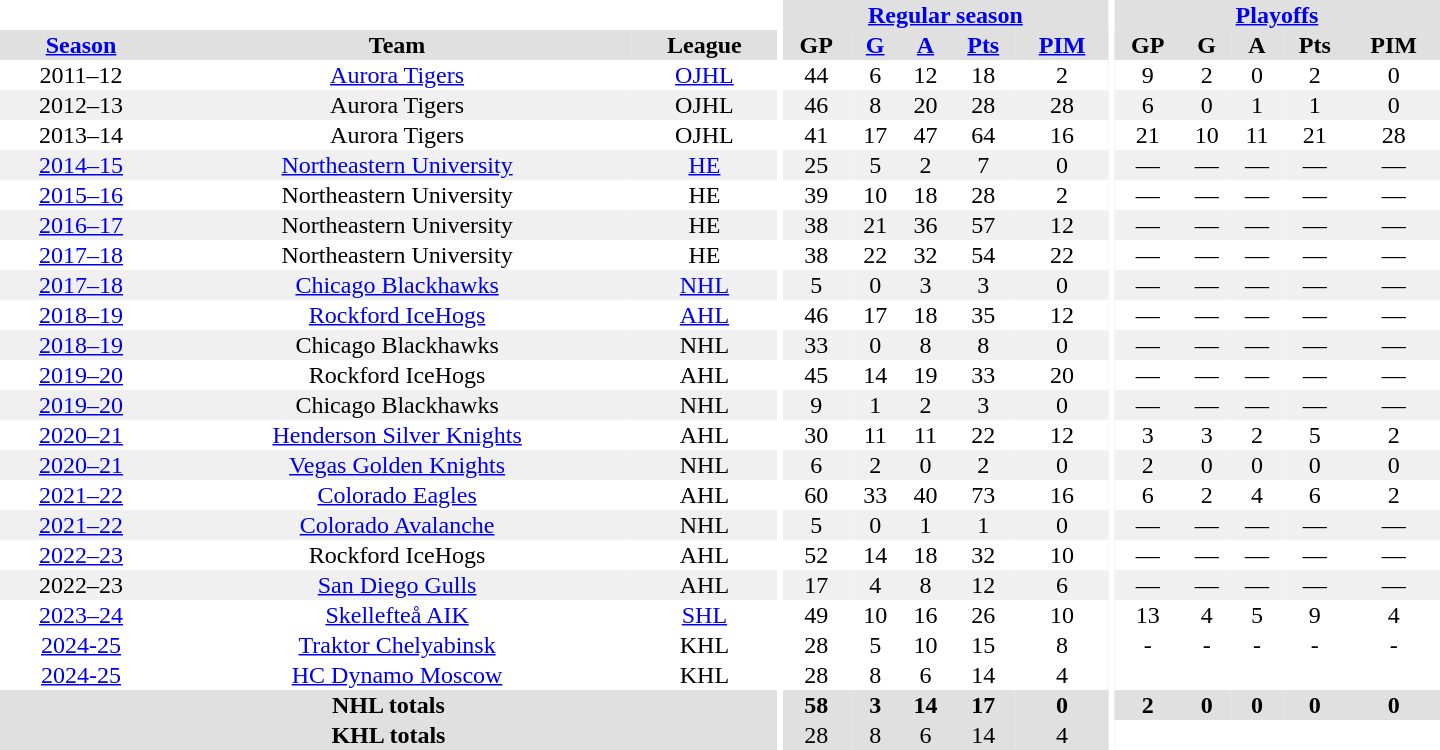<table border="0" cellpadding="1" cellspacing="0" style="text-align:center; width:60em">
<tr bgcolor="#e0e0e0">
<th colspan="3" bgcolor="#ffffff"></th>
<th rowspan="99" bgcolor="#ffffff"></th>
<th colspan="5"><a href='#'>Regular season</a></th>
<th rowspan="99" bgcolor="#ffffff"></th>
<th colspan="5"><a href='#'>Playoffs</a></th>
</tr>
<tr bgcolor="#e0e0e0">
<th><a href='#'>Season</a></th>
<th>Team</th>
<th>League</th>
<th>GP</th>
<th><a href='#'>G</a></th>
<th><a href='#'>A</a></th>
<th><a href='#'>Pts</a></th>
<th><a href='#'>PIM</a></th>
<th>GP</th>
<th>G</th>
<th>A</th>
<th>Pts</th>
<th>PIM</th>
</tr>
<tr>
<td>2011–12</td>
<td><a href='#'>Aurora Tigers</a></td>
<td><a href='#'>OJHL</a></td>
<td>44</td>
<td>6</td>
<td>12</td>
<td>18</td>
<td>2</td>
<td>9</td>
<td>2</td>
<td>0</td>
<td>2</td>
<td>0</td>
</tr>
<tr bgcolor="#f0f0f0">
<td>2012–13</td>
<td>Aurora Tigers</td>
<td>OJHL</td>
<td>46</td>
<td>8</td>
<td>20</td>
<td>28</td>
<td>28</td>
<td>6</td>
<td>0</td>
<td>1</td>
<td>1</td>
<td>0</td>
</tr>
<tr>
<td>2013–14</td>
<td>Aurora Tigers</td>
<td>OJHL</td>
<td>41</td>
<td>17</td>
<td>47</td>
<td>64</td>
<td>16</td>
<td>21</td>
<td>10</td>
<td>11</td>
<td>21</td>
<td>28</td>
</tr>
<tr bgcolor="#f0f0f0">
<td><a href='#'>2014–15</a></td>
<td><a href='#'>Northeastern University</a></td>
<td><a href='#'>HE</a></td>
<td>25</td>
<td>5</td>
<td>2</td>
<td>7</td>
<td>0</td>
<td>—</td>
<td>—</td>
<td>—</td>
<td>—</td>
<td>—</td>
</tr>
<tr>
<td><a href='#'>2015–16</a></td>
<td>Northeastern University</td>
<td>HE</td>
<td>39</td>
<td>10</td>
<td>18</td>
<td>28</td>
<td>2</td>
<td>—</td>
<td>—</td>
<td>—</td>
<td>—</td>
<td>—</td>
</tr>
<tr bgcolor="#f0f0f0">
<td><a href='#'>2016–17</a></td>
<td>Northeastern University</td>
<td>HE</td>
<td>38</td>
<td>21</td>
<td>36</td>
<td>57</td>
<td>12</td>
<td>—</td>
<td>—</td>
<td>—</td>
<td>—</td>
<td>—</td>
</tr>
<tr>
<td><a href='#'>2017–18</a></td>
<td>Northeastern University</td>
<td>HE</td>
<td>38</td>
<td>22</td>
<td>32</td>
<td>54</td>
<td>22</td>
<td>—</td>
<td>—</td>
<td>—</td>
<td>—</td>
<td>—</td>
</tr>
<tr bgcolor="#f0f0f0">
<td><a href='#'>2017–18</a></td>
<td><a href='#'>Chicago Blackhawks</a></td>
<td><a href='#'>NHL</a></td>
<td>5</td>
<td>0</td>
<td>3</td>
<td>3</td>
<td>0</td>
<td>—</td>
<td>—</td>
<td>—</td>
<td>—</td>
<td>—</td>
</tr>
<tr>
<td><a href='#'>2018–19</a></td>
<td><a href='#'>Rockford IceHogs</a></td>
<td><a href='#'>AHL</a></td>
<td>46</td>
<td>17</td>
<td>18</td>
<td>35</td>
<td>12</td>
<td>—</td>
<td>—</td>
<td>—</td>
<td>—</td>
<td>—</td>
</tr>
<tr bgcolor="#f0f0f0">
<td><a href='#'>2018–19</a></td>
<td>Chicago Blackhawks</td>
<td>NHL</td>
<td>33</td>
<td>0</td>
<td>8</td>
<td>8</td>
<td>0</td>
<td>—</td>
<td>—</td>
<td>—</td>
<td>—</td>
<td>—</td>
</tr>
<tr>
<td><a href='#'>2019–20</a></td>
<td>Rockford IceHogs</td>
<td>AHL</td>
<td>45</td>
<td>14</td>
<td>19</td>
<td>33</td>
<td>20</td>
<td>—</td>
<td>—</td>
<td>—</td>
<td>—</td>
<td>—</td>
</tr>
<tr bgcolor="#f0f0f0">
<td><a href='#'>2019–20</a></td>
<td>Chicago Blackhawks</td>
<td>NHL</td>
<td>9</td>
<td>1</td>
<td>2</td>
<td>3</td>
<td>0</td>
<td>—</td>
<td>—</td>
<td>—</td>
<td>—</td>
<td>—</td>
</tr>
<tr>
<td><a href='#'>2020–21</a></td>
<td><a href='#'>Henderson Silver Knights</a></td>
<td>AHL</td>
<td>30</td>
<td>11</td>
<td>11</td>
<td>22</td>
<td>12</td>
<td>3</td>
<td>3</td>
<td>2</td>
<td>5</td>
<td>2</td>
</tr>
<tr bgcolor="#f0f0f0">
<td><a href='#'>2020–21</a></td>
<td><a href='#'>Vegas Golden Knights</a></td>
<td>NHL</td>
<td>6</td>
<td>2</td>
<td>0</td>
<td>2</td>
<td>0</td>
<td>2</td>
<td>0</td>
<td>0</td>
<td>0</td>
<td>0</td>
</tr>
<tr>
<td><a href='#'>2021–22</a></td>
<td><a href='#'>Colorado Eagles</a></td>
<td>AHL</td>
<td>60</td>
<td>33</td>
<td>40</td>
<td>73</td>
<td>16</td>
<td>6</td>
<td>2</td>
<td>4</td>
<td>6</td>
<td>2</td>
</tr>
<tr bgcolor="#f0f0f0">
<td><a href='#'>2021–22</a></td>
<td><a href='#'>Colorado Avalanche</a></td>
<td>NHL</td>
<td>5</td>
<td>0</td>
<td>1</td>
<td>1</td>
<td>0</td>
<td>—</td>
<td>—</td>
<td>—</td>
<td>—</td>
<td>—</td>
</tr>
<tr>
<td><a href='#'>2022–23</a></td>
<td>Rockford IceHogs</td>
<td>AHL</td>
<td>52</td>
<td>14</td>
<td>18</td>
<td>32</td>
<td>10</td>
<td>—</td>
<td>—</td>
<td>—</td>
<td>—</td>
<td>—</td>
</tr>
<tr bgcolor="#f0f0f0">
<td>2022–23</td>
<td><a href='#'>San Diego Gulls</a></td>
<td>AHL</td>
<td>17</td>
<td>4</td>
<td>8</td>
<td>12</td>
<td>6</td>
<td>—</td>
<td>—</td>
<td>—</td>
<td>—</td>
<td>—</td>
</tr>
<tr>
<td><a href='#'>2023–24</a></td>
<td><a href='#'>Skellefteå AIK</a></td>
<td><a href='#'>SHL</a></td>
<td>49</td>
<td>10</td>
<td>16</td>
<td>26</td>
<td>10</td>
<td>13</td>
<td>4</td>
<td>5</td>
<td>9</td>
<td>4</td>
</tr>
<tr>
<td><a href='#'>2024-25</a></td>
<td><a href='#'>Traktor Chelyabinsk</a></td>
<td>KHL</td>
<td>28</td>
<td>5</td>
<td>10</td>
<td>15</td>
<td>8</td>
<td>-</td>
<td>-</td>
<td>-</td>
<td>-</td>
<td>-</td>
</tr>
<tr>
<td><a href='#'>2024-25</a></td>
<td><a href='#'>HC Dynamo Moscow</a></td>
<td>KHL</td>
<td>28</td>
<td>8</td>
<td>6</td>
<td>14</td>
<td>4</td>
</tr>
<tr bgcolor="#e0e0e0">
<th colspan="3">NHL totals</th>
<th>58</th>
<th>3</th>
<th>14</th>
<th>17</th>
<th>0</th>
<th>2</th>
<th>0</th>
<th>0</th>
<th>0</th>
<th>0</th>
</tr>
<tr bgcolor="#e0e0e0">
<th colspan="3">KHL totals</th>
<td>28</td>
<td>8</td>
<td>6</td>
<td>14</td>
<td>4</td>
</tr>
</table>
